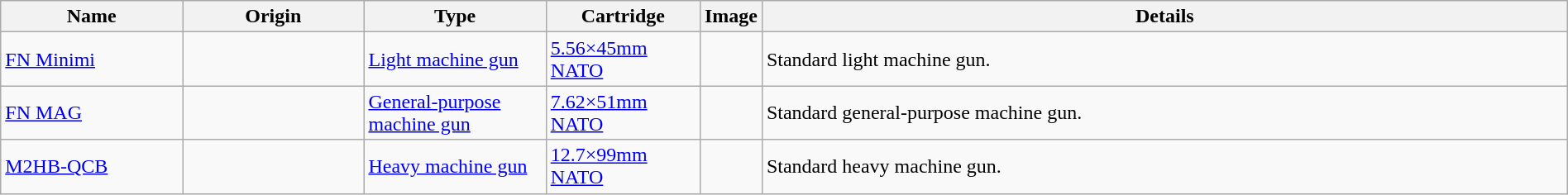<table class="wikitable sortable" style="margin:auto; width:100%;">
<tr>
<th style="text-align: center; width:12%;">Name</th>
<th style="text-align: center; width:12%;">Origin</th>
<th style="text-align: center; width:12%;">Type</th>
<th style="text-align: center; width:10%;">Cartridge</th>
<th style="text-align:center; width:0;">Image</th>
<th style="text-align: center; width:54%;">Details</th>
</tr>
<tr>
<td><a href='#'>FN Minimi</a></td>
<td><small></small></td>
<td><a href='#'>Light machine gun</a></td>
<td><a href='#'>5.56×45mm NATO</a></td>
<td></td>
<td>Standard light machine gun.</td>
</tr>
<tr>
<td><a href='#'>FN MAG</a></td>
<td><small></small></td>
<td><a href='#'>General-purpose machine gun</a></td>
<td><a href='#'>7.62×51mm NATO</a></td>
<td></td>
<td>Standard general-purpose machine gun.</td>
</tr>
<tr>
<td><a href='#'>M2HB-QCB</a></td>
<td><small></small></td>
<td><a href='#'>Heavy machine gun</a></td>
<td><a href='#'>12.7×99mm NATO</a></td>
<td></td>
<td>Standard heavy machine gun.</td>
</tr>
</table>
